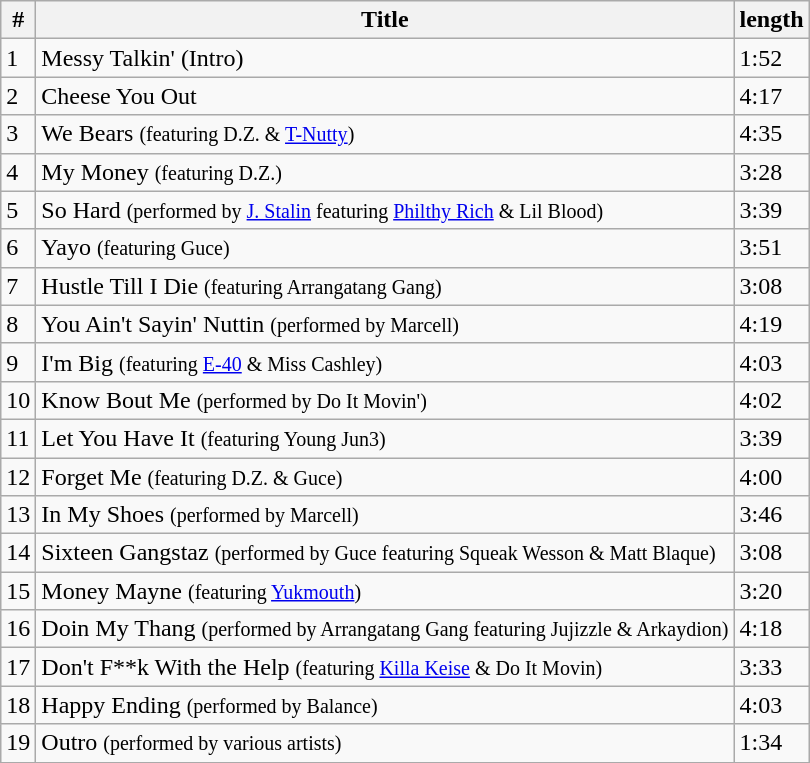<table class="wikitable">
<tr>
<th>#</th>
<th>Title</th>
<th>length</th>
</tr>
<tr>
<td>1</td>
<td>Messy Talkin' (Intro)</td>
<td>1:52</td>
</tr>
<tr>
<td>2</td>
<td>Cheese You Out</td>
<td>4:17</td>
</tr>
<tr>
<td>3</td>
<td>We Bears <small>(featuring D.Z. & <a href='#'>T-Nutty</a>)</small></td>
<td>4:35</td>
</tr>
<tr>
<td>4</td>
<td>My Money <small>(featuring D.Z.)</small></td>
<td>3:28</td>
</tr>
<tr>
<td>5</td>
<td>So Hard <small>(performed by <a href='#'>J. Stalin</a> featuring <a href='#'>Philthy Rich</a> & Lil Blood)</small></td>
<td>3:39</td>
</tr>
<tr>
<td>6</td>
<td>Yayo <small>(featuring Guce)</small></td>
<td>3:51</td>
</tr>
<tr>
<td>7</td>
<td>Hustle Till I Die <small>(featuring Arrangatang Gang)</small></td>
<td>3:08</td>
</tr>
<tr>
<td>8</td>
<td>You Ain't Sayin' Nuttin <small>(performed by Marcell)</small></td>
<td>4:19</td>
</tr>
<tr>
<td>9</td>
<td>I'm Big <small>(featuring <a href='#'>E-40</a> & Miss Cashley)</small></td>
<td>4:03</td>
</tr>
<tr>
<td>10</td>
<td>Know Bout Me <small>(performed by Do It Movin')</small></td>
<td>4:02</td>
</tr>
<tr>
<td>11</td>
<td>Let You Have It <small>(featuring Young Jun3)</small></td>
<td>3:39</td>
</tr>
<tr>
<td>12</td>
<td>Forget Me <small>(featuring D.Z. & Guce)</small></td>
<td>4:00</td>
</tr>
<tr>
<td>13</td>
<td>In My Shoes <small>(performed by Marcell)</small></td>
<td>3:46</td>
</tr>
<tr>
<td>14</td>
<td>Sixteen Gangstaz <small>(performed by Guce featuring Squeak Wesson & Matt Blaque)</small></td>
<td>3:08</td>
</tr>
<tr>
<td>15</td>
<td>Money Mayne <small>(featuring <a href='#'>Yukmouth</a>)</small></td>
<td>3:20</td>
</tr>
<tr>
<td>16</td>
<td>Doin My Thang <small>(performed by Arrangatang Gang featuring Jujizzle & Arkaydion)</small></td>
<td>4:18</td>
</tr>
<tr>
<td>17</td>
<td>Don't F**k With the Help <small>(featuring <a href='#'>Killa Keise</a> & Do It Movin)</small></td>
<td>3:33</td>
</tr>
<tr>
<td>18</td>
<td>Happy Ending <small>(performed by Balance)</small></td>
<td>4:03</td>
</tr>
<tr>
<td>19</td>
<td>Outro <small>(performed by various artists)</small></td>
<td>1:34</td>
</tr>
</table>
